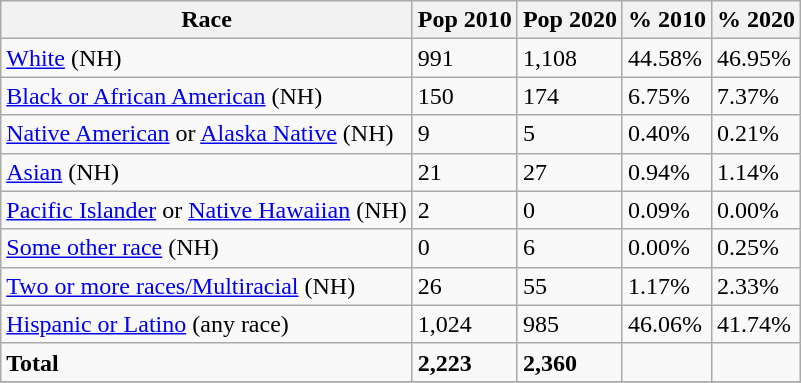<table class="wikitable">
<tr>
<th>Race</th>
<th>Pop 2010</th>
<th>Pop 2020</th>
<th>% 2010</th>
<th>% 2020</th>
</tr>
<tr>
<td><a href='#'>White</a> (NH)</td>
<td>991</td>
<td>1,108</td>
<td>44.58%</td>
<td>46.95%</td>
</tr>
<tr>
<td><a href='#'>Black or African American</a> (NH)</td>
<td>150</td>
<td>174</td>
<td>6.75%</td>
<td>7.37%</td>
</tr>
<tr>
<td><a href='#'>Native American</a> or <a href='#'>Alaska Native</a> (NH)</td>
<td>9</td>
<td>5</td>
<td>0.40%</td>
<td>0.21%</td>
</tr>
<tr>
<td><a href='#'>Asian</a> (NH)</td>
<td>21</td>
<td>27</td>
<td>0.94%</td>
<td>1.14%</td>
</tr>
<tr>
<td><a href='#'>Pacific Islander</a> or <a href='#'>Native Hawaiian</a> (NH)</td>
<td>2</td>
<td>0</td>
<td>0.09%</td>
<td>0.00%</td>
</tr>
<tr>
<td><a href='#'>Some other race</a> (NH)</td>
<td>0</td>
<td>6</td>
<td>0.00%</td>
<td>0.25%</td>
</tr>
<tr>
<td><a href='#'>Two or more races/Multiracial</a> (NH)</td>
<td>26</td>
<td>55</td>
<td>1.17%</td>
<td>2.33%</td>
</tr>
<tr>
<td><a href='#'>Hispanic or Latino</a> (any race)</td>
<td>1,024</td>
<td>985</td>
<td>46.06%</td>
<td>41.74%</td>
</tr>
<tr>
<td><strong>Total</strong></td>
<td><strong>2,223</strong></td>
<td><strong>2,360</strong></td>
<td></td>
<td></td>
</tr>
<tr>
</tr>
</table>
